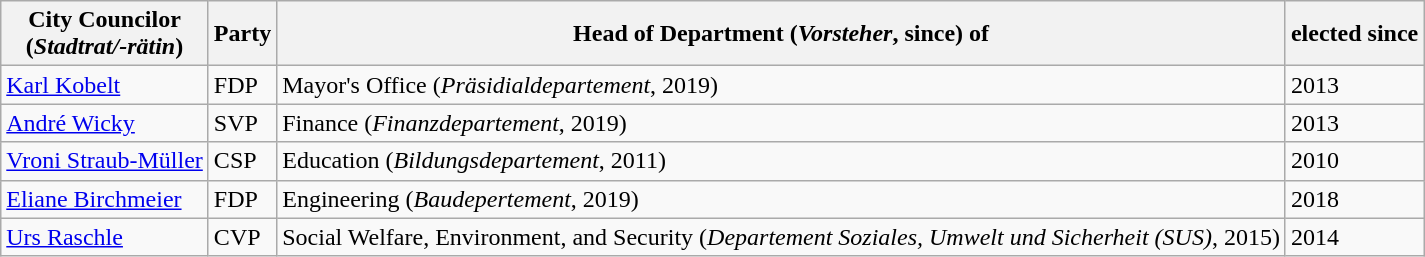<table class="wikitable">
<tr>
<th>City Councilor<br>(<em>Stadtrat/-rätin</em>)</th>
<th>Party</th>
<th>Head of Department (<em>Vorsteher</em>, since) of</th>
<th>elected since</th>
</tr>
<tr>
<td><a href='#'>Karl Kobelt</a></td>
<td> FDP</td>
<td>Mayor's Office (<em>Präsidialdepartement</em>, 2019)</td>
<td>2013</td>
</tr>
<tr>
<td><a href='#'>André Wicky</a></td>
<td> SVP</td>
<td>Finance (<em>Finanzdepartement</em>, 2019)</td>
<td>2013</td>
</tr>
<tr>
<td><a href='#'>Vroni Straub-Müller</a></td>
<td> CSP</td>
<td>Education (<em>Bildungsdepartement</em>, 2011)</td>
<td>2010</td>
</tr>
<tr>
<td><a href='#'>Eliane Birchmeier</a></td>
<td> FDP</td>
<td>Engineering (<em>Baudepertement</em>, 2019)</td>
<td>2018</td>
</tr>
<tr>
<td><a href='#'>Urs Raschle</a></td>
<td> CVP</td>
<td>Social Welfare, Environment, and Security (<em>Departement Soziales, Umwelt und Sicherheit (SUS)</em>, 2015)</td>
<td>2014</td>
</tr>
</table>
